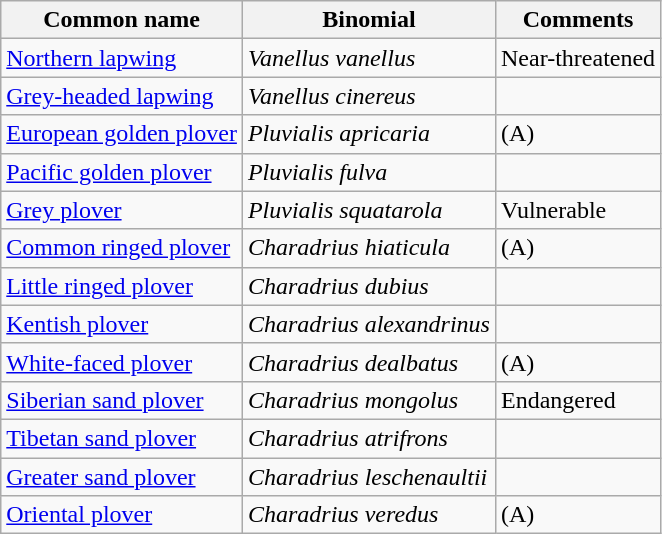<table class="wikitable">
<tr>
<th>Common name</th>
<th>Binomial</th>
<th>Comments</th>
</tr>
<tr>
<td><a href='#'>Northern lapwing</a></td>
<td><em>Vanellus vanellus</em></td>
<td>Near-threatened</td>
</tr>
<tr>
<td><a href='#'>Grey-headed lapwing</a></td>
<td><em>Vanellus cinereus</em></td>
<td></td>
</tr>
<tr>
<td><a href='#'>European golden plover</a></td>
<td><em>Pluvialis apricaria</em></td>
<td>(A)</td>
</tr>
<tr>
<td><a href='#'>Pacific golden plover</a></td>
<td><em>Pluvialis fulva</em></td>
<td></td>
</tr>
<tr>
<td><a href='#'>Grey plover</a></td>
<td><em>Pluvialis squatarola</em></td>
<td>Vulnerable</td>
</tr>
<tr>
<td><a href='#'>Common ringed plover</a></td>
<td><em>Charadrius hiaticula</em></td>
<td>(A)</td>
</tr>
<tr>
<td><a href='#'>Little ringed plover</a></td>
<td><em>Charadrius dubius</em></td>
<td></td>
</tr>
<tr>
<td><a href='#'>Kentish plover</a></td>
<td><em>Charadrius alexandrinus</em></td>
<td></td>
</tr>
<tr>
<td><a href='#'>White-faced plover</a></td>
<td><em>Charadrius dealbatus</em></td>
<td>(A)</td>
</tr>
<tr>
<td><a href='#'>Siberian sand plover</a></td>
<td><em>Charadrius mongolus</em></td>
<td>Endangered</td>
</tr>
<tr>
<td><a href='#'>Tibetan sand plover</a></td>
<td><em>Charadrius atrifrons</em></td>
<td></td>
</tr>
<tr>
<td><a href='#'>Greater sand plover</a></td>
<td><em>Charadrius leschenaultii</em></td>
<td></td>
</tr>
<tr>
<td><a href='#'>Oriental plover</a></td>
<td><em>Charadrius veredus</em></td>
<td>(A)</td>
</tr>
</table>
